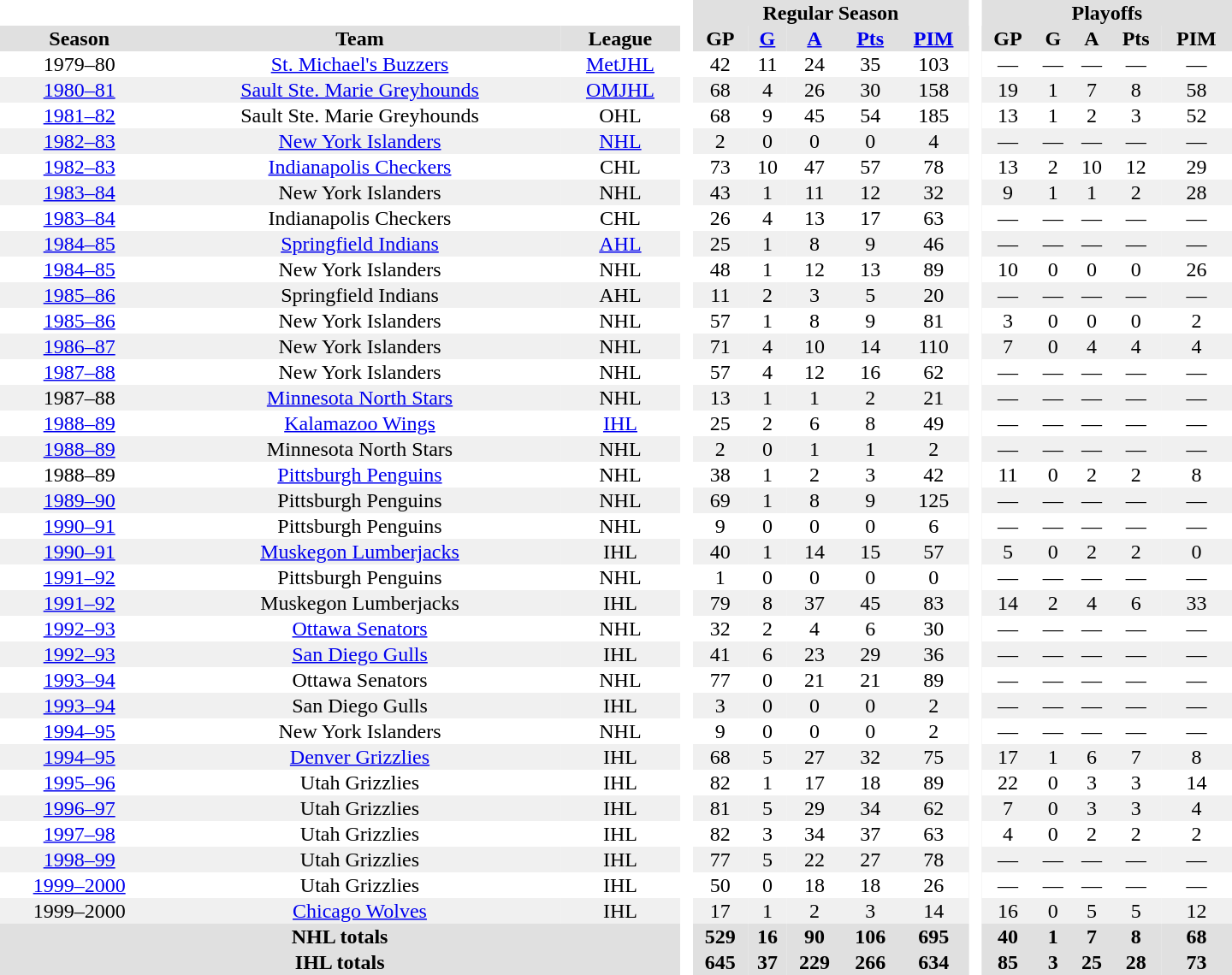<table border="0" cellpadding="1" cellspacing="0" style="text-align:center; width:60em">
<tr bgcolor="#e0e0e0">
<th colspan="3"  bgcolor="#ffffff"> </th>
<th rowspan="99" bgcolor="#ffffff"> </th>
<th colspan="5">Regular Season</th>
<th rowspan="99" bgcolor="#ffffff"> </th>
<th colspan="5">Playoffs</th>
</tr>
<tr bgcolor="#e0e0e0">
<th>Season</th>
<th>Team</th>
<th>League</th>
<th>GP</th>
<th><a href='#'>G</a></th>
<th><a href='#'>A</a></th>
<th><a href='#'>Pts</a></th>
<th><a href='#'>PIM</a></th>
<th>GP</th>
<th>G</th>
<th>A</th>
<th>Pts</th>
<th>PIM</th>
</tr>
<tr>
<td>1979–80</td>
<td><a href='#'>St. Michael's Buzzers</a></td>
<td><a href='#'>MetJHL</a></td>
<td>42</td>
<td>11</td>
<td>24</td>
<td>35</td>
<td>103</td>
<td>—</td>
<td>—</td>
<td>—</td>
<td>—</td>
<td>—</td>
</tr>
<tr bgcolor="#f0f0f0">
<td><a href='#'>1980–81</a></td>
<td><a href='#'>Sault Ste. Marie Greyhounds</a></td>
<td><a href='#'>OMJHL</a></td>
<td>68</td>
<td>4</td>
<td>26</td>
<td>30</td>
<td>158</td>
<td>19</td>
<td>1</td>
<td>7</td>
<td>8</td>
<td>58</td>
</tr>
<tr>
<td><a href='#'>1981–82</a></td>
<td>Sault Ste. Marie Greyhounds</td>
<td>OHL</td>
<td>68</td>
<td>9</td>
<td>45</td>
<td>54</td>
<td>185</td>
<td>13</td>
<td>1</td>
<td>2</td>
<td>3</td>
<td>52</td>
</tr>
<tr bgcolor="#f0f0f0">
<td><a href='#'>1982–83</a></td>
<td><a href='#'>New York Islanders</a></td>
<td><a href='#'>NHL</a></td>
<td>2</td>
<td>0</td>
<td>0</td>
<td>0</td>
<td>4</td>
<td>—</td>
<td>—</td>
<td>—</td>
<td>—</td>
<td>—</td>
</tr>
<tr>
<td><a href='#'>1982–83</a></td>
<td><a href='#'>Indianapolis Checkers</a></td>
<td>CHL</td>
<td>73</td>
<td>10</td>
<td>47</td>
<td>57</td>
<td>78</td>
<td>13</td>
<td>2</td>
<td>10</td>
<td>12</td>
<td>29</td>
</tr>
<tr bgcolor="#f0f0f0">
<td><a href='#'>1983–84</a></td>
<td>New York Islanders</td>
<td>NHL</td>
<td>43</td>
<td>1</td>
<td>11</td>
<td>12</td>
<td>32</td>
<td>9</td>
<td>1</td>
<td>1</td>
<td>2</td>
<td>28</td>
</tr>
<tr>
<td><a href='#'>1983–84</a></td>
<td>Indianapolis Checkers</td>
<td>CHL</td>
<td>26</td>
<td>4</td>
<td>13</td>
<td>17</td>
<td>63</td>
<td>—</td>
<td>—</td>
<td>—</td>
<td>—</td>
<td>—</td>
</tr>
<tr bgcolor="#f0f0f0">
<td><a href='#'>1984–85</a></td>
<td><a href='#'>Springfield Indians</a></td>
<td><a href='#'>AHL</a></td>
<td>25</td>
<td>1</td>
<td>8</td>
<td>9</td>
<td>46</td>
<td>—</td>
<td>—</td>
<td>—</td>
<td>—</td>
<td>—</td>
</tr>
<tr>
<td><a href='#'>1984–85</a></td>
<td>New York Islanders</td>
<td>NHL</td>
<td>48</td>
<td>1</td>
<td>12</td>
<td>13</td>
<td>89</td>
<td>10</td>
<td>0</td>
<td>0</td>
<td>0</td>
<td>26</td>
</tr>
<tr bgcolor="#f0f0f0">
<td><a href='#'>1985–86</a></td>
<td>Springfield Indians</td>
<td>AHL</td>
<td>11</td>
<td>2</td>
<td>3</td>
<td>5</td>
<td>20</td>
<td>—</td>
<td>—</td>
<td>—</td>
<td>—</td>
<td>—</td>
</tr>
<tr>
<td><a href='#'>1985–86</a></td>
<td>New York Islanders</td>
<td>NHL</td>
<td>57</td>
<td>1</td>
<td>8</td>
<td>9</td>
<td>81</td>
<td>3</td>
<td>0</td>
<td>0</td>
<td>0</td>
<td>2</td>
</tr>
<tr bgcolor="#f0f0f0">
<td><a href='#'>1986–87</a></td>
<td>New York Islanders</td>
<td>NHL</td>
<td>71</td>
<td>4</td>
<td>10</td>
<td>14</td>
<td>110</td>
<td>7</td>
<td>0</td>
<td>4</td>
<td>4</td>
<td>4</td>
</tr>
<tr>
<td><a href='#'>1987–88</a></td>
<td>New York Islanders</td>
<td>NHL</td>
<td>57</td>
<td>4</td>
<td>12</td>
<td>16</td>
<td>62</td>
<td>—</td>
<td>—</td>
<td>—</td>
<td>—</td>
<td>—</td>
</tr>
<tr bgcolor="#f0f0f0">
<td>1987–88</td>
<td><a href='#'>Minnesota North Stars</a></td>
<td>NHL</td>
<td>13</td>
<td>1</td>
<td>1</td>
<td>2</td>
<td>21</td>
<td>—</td>
<td>—</td>
<td>—</td>
<td>—</td>
<td>—</td>
</tr>
<tr>
<td><a href='#'>1988–89</a></td>
<td><a href='#'>Kalamazoo Wings</a></td>
<td><a href='#'>IHL</a></td>
<td>25</td>
<td>2</td>
<td>6</td>
<td>8</td>
<td>49</td>
<td>—</td>
<td>—</td>
<td>—</td>
<td>—</td>
<td>—</td>
</tr>
<tr bgcolor="#f0f0f0">
<td><a href='#'>1988–89</a></td>
<td>Minnesota North Stars</td>
<td>NHL</td>
<td>2</td>
<td>0</td>
<td>1</td>
<td>1</td>
<td>2</td>
<td>—</td>
<td>—</td>
<td>—</td>
<td>—</td>
<td>—</td>
</tr>
<tr>
<td>1988–89</td>
<td><a href='#'>Pittsburgh Penguins</a></td>
<td>NHL</td>
<td>38</td>
<td>1</td>
<td>2</td>
<td>3</td>
<td>42</td>
<td>11</td>
<td>0</td>
<td>2</td>
<td>2</td>
<td>8</td>
</tr>
<tr bgcolor="#f0f0f0">
<td><a href='#'>1989–90</a></td>
<td>Pittsburgh Penguins</td>
<td>NHL</td>
<td>69</td>
<td>1</td>
<td>8</td>
<td>9</td>
<td>125</td>
<td>—</td>
<td>—</td>
<td>—</td>
<td>—</td>
<td>—</td>
</tr>
<tr>
<td><a href='#'>1990–91</a></td>
<td>Pittsburgh Penguins</td>
<td>NHL</td>
<td>9</td>
<td>0</td>
<td>0</td>
<td>0</td>
<td>6</td>
<td>—</td>
<td>—</td>
<td>—</td>
<td>—</td>
<td>—</td>
</tr>
<tr bgcolor="#f0f0f0">
<td><a href='#'>1990–91</a></td>
<td><a href='#'>Muskegon Lumberjacks</a></td>
<td>IHL</td>
<td>40</td>
<td>1</td>
<td>14</td>
<td>15</td>
<td>57</td>
<td>5</td>
<td>0</td>
<td>2</td>
<td>2</td>
<td>0</td>
</tr>
<tr>
<td><a href='#'>1991–92</a></td>
<td>Pittsburgh Penguins</td>
<td>NHL</td>
<td>1</td>
<td>0</td>
<td>0</td>
<td>0</td>
<td>0</td>
<td>—</td>
<td>—</td>
<td>—</td>
<td>—</td>
<td>—</td>
</tr>
<tr bgcolor="#f0f0f0">
<td><a href='#'>1991–92</a></td>
<td>Muskegon Lumberjacks</td>
<td>IHL</td>
<td>79</td>
<td>8</td>
<td>37</td>
<td>45</td>
<td>83</td>
<td>14</td>
<td>2</td>
<td>4</td>
<td>6</td>
<td>33</td>
</tr>
<tr>
<td><a href='#'>1992–93</a></td>
<td><a href='#'>Ottawa Senators</a></td>
<td>NHL</td>
<td>32</td>
<td>2</td>
<td>4</td>
<td>6</td>
<td>30</td>
<td>—</td>
<td>—</td>
<td>—</td>
<td>—</td>
<td>—</td>
</tr>
<tr bgcolor="#f0f0f0">
<td><a href='#'>1992–93</a></td>
<td><a href='#'>San Diego Gulls</a></td>
<td>IHL</td>
<td>41</td>
<td>6</td>
<td>23</td>
<td>29</td>
<td>36</td>
<td>—</td>
<td>—</td>
<td>—</td>
<td>—</td>
<td>—</td>
</tr>
<tr>
<td><a href='#'>1993–94</a></td>
<td>Ottawa Senators</td>
<td>NHL</td>
<td>77</td>
<td>0</td>
<td>21</td>
<td>21</td>
<td>89</td>
<td>—</td>
<td>—</td>
<td>—</td>
<td>—</td>
<td>—</td>
</tr>
<tr bgcolor="#f0f0f0">
<td><a href='#'>1993–94</a></td>
<td>San Diego Gulls</td>
<td>IHL</td>
<td>3</td>
<td>0</td>
<td>0</td>
<td>0</td>
<td>2</td>
<td>—</td>
<td>—</td>
<td>—</td>
<td>—</td>
<td>—</td>
</tr>
<tr>
<td><a href='#'>1994–95</a></td>
<td>New York Islanders</td>
<td>NHL</td>
<td>9</td>
<td>0</td>
<td>0</td>
<td>0</td>
<td>2</td>
<td>—</td>
<td>—</td>
<td>—</td>
<td>—</td>
<td>—</td>
</tr>
<tr bgcolor="#f0f0f0">
<td><a href='#'>1994–95</a></td>
<td><a href='#'>Denver Grizzlies</a></td>
<td>IHL</td>
<td>68</td>
<td>5</td>
<td>27</td>
<td>32</td>
<td>75</td>
<td>17</td>
<td>1</td>
<td>6</td>
<td>7</td>
<td>8</td>
</tr>
<tr>
<td><a href='#'>1995–96</a></td>
<td>Utah Grizzlies</td>
<td>IHL</td>
<td>82</td>
<td>1</td>
<td>17</td>
<td>18</td>
<td>89</td>
<td>22</td>
<td>0</td>
<td>3</td>
<td>3</td>
<td>14</td>
</tr>
<tr bgcolor="#f0f0f0">
<td><a href='#'>1996–97</a></td>
<td>Utah Grizzlies</td>
<td>IHL</td>
<td>81</td>
<td>5</td>
<td>29</td>
<td>34</td>
<td>62</td>
<td>7</td>
<td>0</td>
<td>3</td>
<td>3</td>
<td>4</td>
</tr>
<tr>
<td><a href='#'>1997–98</a></td>
<td>Utah Grizzlies</td>
<td>IHL</td>
<td>82</td>
<td>3</td>
<td>34</td>
<td>37</td>
<td>63</td>
<td>4</td>
<td>0</td>
<td>2</td>
<td>2</td>
<td>2</td>
</tr>
<tr bgcolor="#f0f0f0">
<td><a href='#'>1998–99</a></td>
<td>Utah Grizzlies</td>
<td>IHL</td>
<td>77</td>
<td>5</td>
<td>22</td>
<td>27</td>
<td>78</td>
<td>—</td>
<td>—</td>
<td>—</td>
<td>—</td>
<td>—</td>
</tr>
<tr>
<td><a href='#'>1999–2000</a></td>
<td>Utah Grizzlies</td>
<td>IHL</td>
<td>50</td>
<td>0</td>
<td>18</td>
<td>18</td>
<td>26</td>
<td>—</td>
<td>—</td>
<td>—</td>
<td>—</td>
<td>—</td>
</tr>
<tr bgcolor="#f0f0f0">
<td>1999–2000</td>
<td><a href='#'>Chicago Wolves</a></td>
<td>IHL</td>
<td>17</td>
<td>1</td>
<td>2</td>
<td>3</td>
<td>14</td>
<td>16</td>
<td>0</td>
<td>5</td>
<td>5</td>
<td>12</td>
</tr>
<tr bgcolor="#e0e0e0">
<th colspan="3">NHL totals</th>
<th>529</th>
<th>16</th>
<th>90</th>
<th>106</th>
<th>695</th>
<th>40</th>
<th>1</th>
<th>7</th>
<th>8</th>
<th>68</th>
</tr>
<tr bgcolor="#e0e0e0">
<th colspan="3">IHL totals</th>
<th>645</th>
<th>37</th>
<th>229</th>
<th>266</th>
<th>634</th>
<th>85</th>
<th>3</th>
<th>25</th>
<th>28</th>
<th>73</th>
</tr>
</table>
